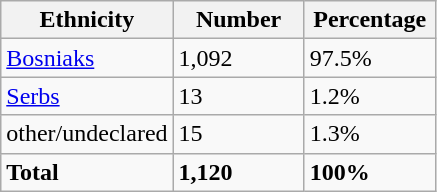<table class="wikitable">
<tr>
<th width="100px">Ethnicity</th>
<th width="80px">Number</th>
<th width="80px">Percentage</th>
</tr>
<tr>
<td><a href='#'>Bosniaks</a></td>
<td>1,092</td>
<td>97.5%</td>
</tr>
<tr>
<td><a href='#'>Serbs</a></td>
<td>13</td>
<td>1.2%</td>
</tr>
<tr>
<td>other/undeclared</td>
<td>15</td>
<td>1.3%</td>
</tr>
<tr>
<td><strong>Total</strong></td>
<td><strong>1,120</strong></td>
<td><strong>100%</strong></td>
</tr>
</table>
